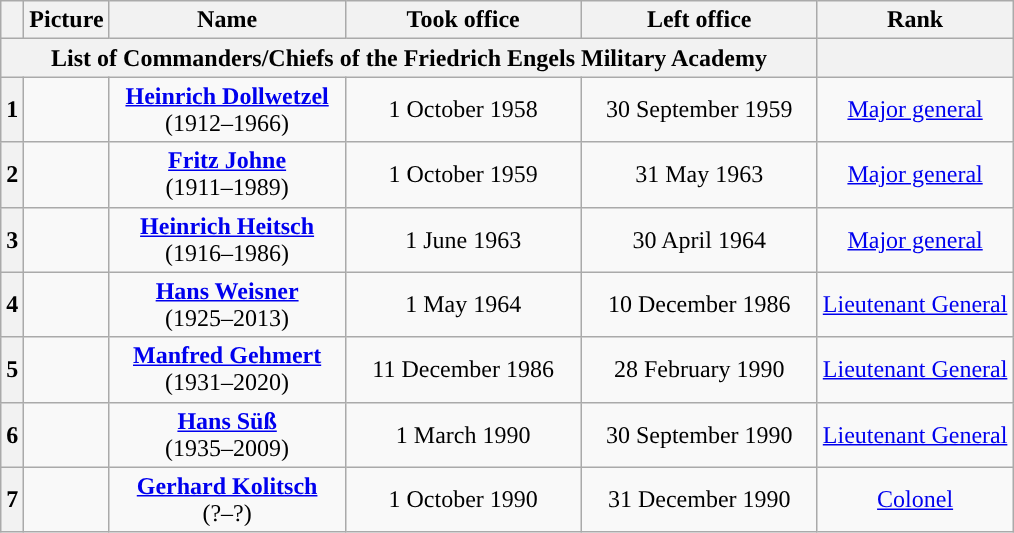<table class="wikitable" style="text-align:center">
<tr>
<th></th>
<th>Picture</th>
<th width="150">Name<br></th>
<th width="150">Took office</th>
<th width="150">Left office</th>
<th><strong>Rank</strong></th>
</tr>
<tr>
<th colspan="5" align="center">List of Commanders/Chiefs of the Friedrich Engels Military Academy</th>
<th></th>
</tr>
<tr>
<th style="background:">1</th>
<td></td>
<td><strong><a href='#'>Heinrich Dollwetzel</a></strong><br>(1912–1966)</td>
<td>1 October 1958</td>
<td>30 September 1959</td>
<td><a href='#'>Major general</a></td>
</tr>
<tr>
<th style="background:">2</th>
<td></td>
<td><strong><a href='#'>Fritz Johne</a></strong><br>(1911–1989)</td>
<td>1 October 1959</td>
<td>31 May 1963</td>
<td><a href='#'>Major general</a></td>
</tr>
<tr>
<th style="background:">3</th>
<td></td>
<td><strong><a href='#'>Heinrich Heitsch</a></strong><br>(1916–1986)</td>
<td>1 June 1963</td>
<td>30 April 1964</td>
<td><a href='#'>Major general</a></td>
</tr>
<tr>
<th style="background:">4</th>
<td></td>
<td><strong><a href='#'>Hans Weisner</a></strong><br>(1925–2013)</td>
<td>1 May 1964</td>
<td>10 December 1986</td>
<td><a href='#'>Lieutenant General</a></td>
</tr>
<tr>
<th style="background:">5</th>
<td></td>
<td><strong><a href='#'>Manfred Gehmert</a></strong><br>(1931–2020)</td>
<td>11 December 1986</td>
<td>28 February 1990</td>
<td><a href='#'>Lieutenant General</a></td>
</tr>
<tr>
<th style="background:">6</th>
<td></td>
<td><strong><a href='#'>Hans Süß</a></strong><br>(1935–2009)</td>
<td>1 March 1990</td>
<td>30 September 1990</td>
<td><a href='#'>Lieutenant General</a></td>
</tr>
<tr>
<th style="background:">7</th>
<td></td>
<td><strong><a href='#'>Gerhard Kolitsch</a></strong><br>(?–?)</td>
<td>1 October 1990</td>
<td>31 December 1990</td>
<td><a href='#'>Colonel</a></td>
</tr>
</table>
